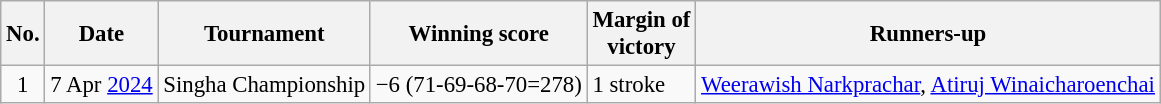<table class="wikitable" style="font-size:95%;">
<tr>
<th>No.</th>
<th>Date</th>
<th>Tournament</th>
<th>Winning score</th>
<th>Margin of<br>victory</th>
<th>Runners-up</th>
</tr>
<tr>
<td align=center>1</td>
<td align=right>7 Apr <a href='#'>2024</a></td>
<td>Singha Championship</td>
<td>−6 (71-69-68-70=278)</td>
<td>1 stroke</td>
<td> <a href='#'>Weerawish Narkprachar</a>,  <a href='#'>Atiruj Winaicharoenchai</a></td>
</tr>
</table>
